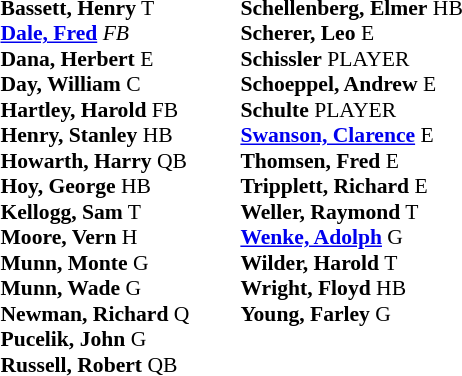<table class="toccolours" style="border-collapse:collapse; font-size:90%;">
<tr>
<td colspan="7" align="center"></td>
</tr>
<tr>
<td colspan=7 align="right"></td>
</tr>
<tr>
<td valign="top"><br><strong>Bassett, Henry</strong>  T<br>
<strong><a href='#'>Dale, Fred</a></strong> <em>FB</em><br>
<strong>Dana, Herbert</strong>  E<br>
<strong>Day, William</strong>  C<br>
<strong>Hartley, Harold</strong>  FB<br>
<strong>Henry, Stanley</strong> HB<br>
<strong>Howarth, Harry</strong>  QB<br>
<strong>Hoy, George</strong>  HB<br>
<strong>Kellogg, Sam</strong> T<br>
<strong>Moore, Vern</strong>  H<br>
<strong>Munn, Monte</strong>  G<br>
<strong>Munn, Wade</strong>  G<br>
<strong>Newman, Richard</strong>  Q<br>
<strong>Pucelik, John</strong>  G<br>
<strong>Russell, Robert</strong> QB<br></td>
<td width="30"> </td>
<td valign="top"><br><strong>Schellenberg, Elmer</strong> HB<br>
<strong>Scherer, Leo</strong>  E<br>
<strong>Schissler</strong> PLAYER<br>
<strong>Schoeppel, Andrew</strong>  E<br>
<strong>Schulte</strong> PLAYER<br>
<strong><a href='#'>Swanson, Clarence</a></strong>  E<br>
<strong>Thomsen, Fred</strong>  E<br>
<strong>Tripplett, Richard</strong>  E<br>
<strong>Weller, Raymond</strong>  T<br>
<strong><a href='#'>Wenke, Adolph</a></strong>  G<br>
<strong>Wilder, Harold</strong> T<br>
<strong>Wright, Floyd</strong>  HB<br>
<strong>Young, Farley</strong>  G<br>
</td>
</tr>
</table>
